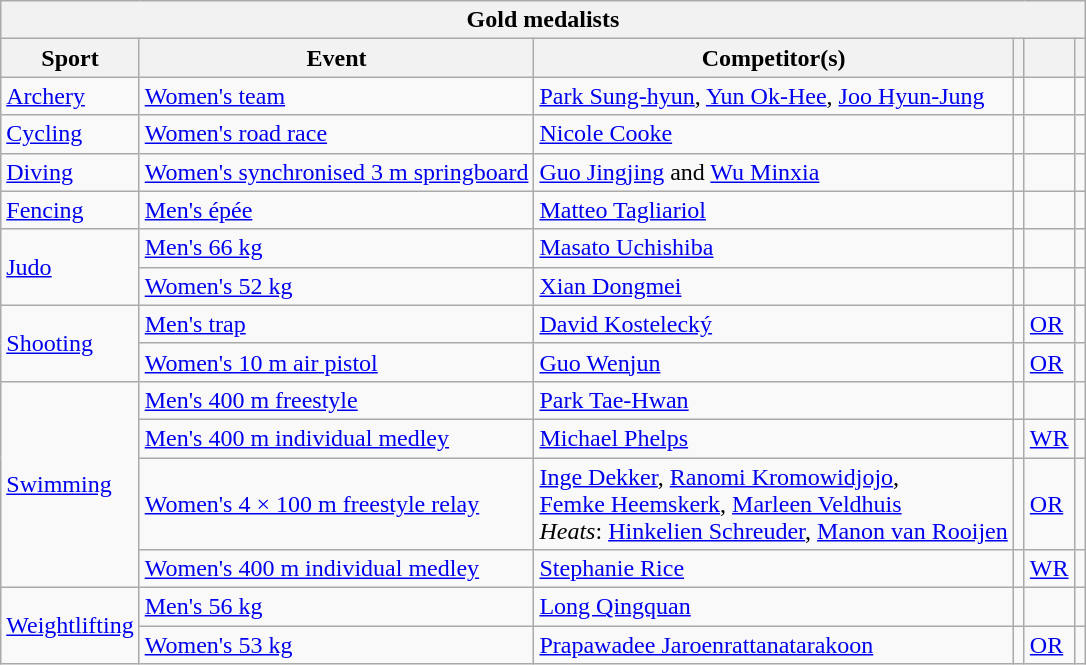<table class="wikitable">
<tr>
<th colspan="6">Gold medalists</th>
</tr>
<tr>
<th>Sport</th>
<th>Event</th>
<th>Competitor(s)</th>
<th></th>
<th></th>
<th></th>
</tr>
<tr>
<td><a href='#'>Archery</a></td>
<td><a href='#'>Women's team</a></td>
<td><span><a href='#'>Park Sung-hyun</a>, <a href='#'>Yun Ok-Hee</a>, <a href='#'>Joo Hyun-Jung</a></span></td>
<td></td>
<td></td>
<td></td>
</tr>
<tr>
<td><a href='#'>Cycling</a></td>
<td><a href='#'>Women's road race</a></td>
<td><a href='#'>Nicole Cooke</a></td>
<td></td>
<td></td>
<td></td>
</tr>
<tr>
<td><a href='#'>Diving</a></td>
<td><a href='#'>Women's synchronised 3 m springboard</a></td>
<td><a href='#'>Guo Jingjing</a> and <a href='#'>Wu Minxia</a></td>
<td></td>
<td></td>
<td></td>
</tr>
<tr>
<td><a href='#'>Fencing</a></td>
<td><a href='#'>Men's épée</a></td>
<td><a href='#'>Matteo Tagliariol</a></td>
<td></td>
<td></td>
<td></td>
</tr>
<tr>
<td rowspan="2"><a href='#'>Judo</a></td>
<td><a href='#'>Men's 66 kg</a></td>
<td><a href='#'>Masato Uchishiba</a></td>
<td></td>
<td></td>
<td></td>
</tr>
<tr>
<td><a href='#'>Women's 52 kg</a></td>
<td><a href='#'>Xian Dongmei</a></td>
<td></td>
<td></td>
<td></td>
</tr>
<tr>
<td rowspan="2"><a href='#'>Shooting</a></td>
<td><a href='#'>Men's trap</a></td>
<td><a href='#'>David Kostelecký</a></td>
<td></td>
<td><a href='#'>OR</a></td>
<td></td>
</tr>
<tr>
<td><a href='#'>Women's 10 m air pistol</a></td>
<td><a href='#'>Guo Wenjun</a></td>
<td></td>
<td><a href='#'>OR</a></td>
<td></td>
</tr>
<tr>
<td rowspan="4"><a href='#'>Swimming</a></td>
<td><a href='#'>Men's 400 m freestyle</a></td>
<td><a href='#'>Park Tae-Hwan</a></td>
<td></td>
<td></td>
<td></td>
</tr>
<tr>
<td><a href='#'>Men's 400 m individual medley</a></td>
<td><a href='#'>Michael Phelps</a></td>
<td></td>
<td><a href='#'>WR</a></td>
<td></td>
</tr>
<tr>
<td><a href='#'>Women's 4 × 100 m freestyle relay</a></td>
<td><span><a href='#'>Inge Dekker</a>, <a href='#'>Ranomi Kromowidjojo</a>,<br><a href='#'>Femke Heemskerk</a>, <a href='#'>Marleen Veldhuis</a><br><em>Heats</em>: <a href='#'>Hinkelien Schreuder</a>, <a href='#'>Manon van Rooijen</a></span></td>
<td></td>
<td><a href='#'>OR</a></td>
<td></td>
</tr>
<tr>
<td><a href='#'>Women's 400 m individual medley</a></td>
<td><a href='#'>Stephanie Rice</a></td>
<td></td>
<td><a href='#'>WR</a></td>
<td></td>
</tr>
<tr>
<td rowspan="2"><a href='#'>Weightlifting</a></td>
<td><a href='#'>Men's 56 kg</a></td>
<td><a href='#'>Long Qingquan</a></td>
<td></td>
<td></td>
<td></td>
</tr>
<tr>
<td><a href='#'>Women's 53 kg</a></td>
<td><a href='#'>Prapawadee Jaroenrattanatarakoon</a></td>
<td></td>
<td><a href='#'>OR</a></td>
<td></td>
</tr>
</table>
